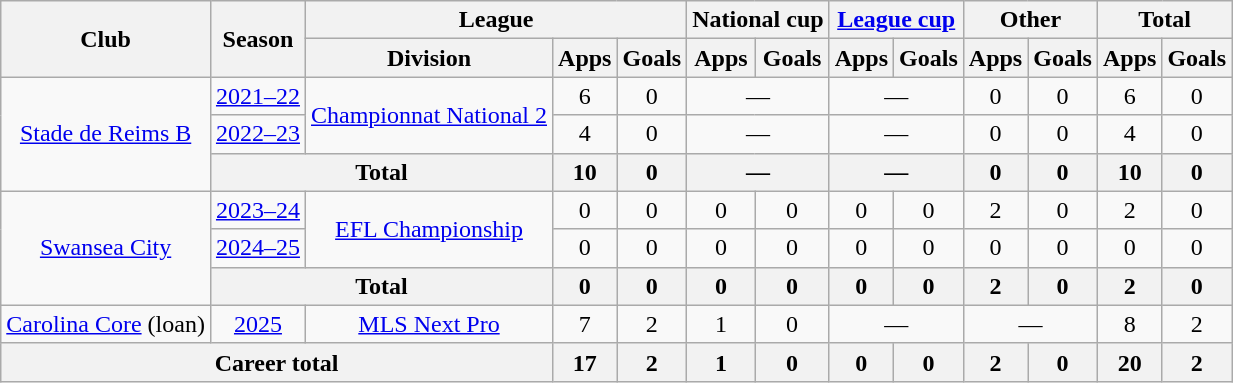<table class="wikitable" style="text-align:center">
<tr>
<th rowspan=2>Club</th>
<th rowspan=2>Season</th>
<th colspan=3>League</th>
<th colspan=2>National cup</th>
<th colspan=2><a href='#'>League cup</a></th>
<th colspan=2>Other</th>
<th colspan=2>Total</th>
</tr>
<tr>
<th>Division</th>
<th>Apps</th>
<th>Goals</th>
<th>Apps</th>
<th>Goals</th>
<th>Apps</th>
<th>Goals</th>
<th>Apps</th>
<th>Goals</th>
<th>Apps</th>
<th>Goals</th>
</tr>
<tr>
<td rowspan="3"><a href='#'>Stade de Reims B</a></td>
<td><a href='#'>2021–22</a></td>
<td rowspan="2"><a href='#'>Championnat National 2</a></td>
<td>6</td>
<td>0</td>
<td colspan=2>—</td>
<td colspan=2>—</td>
<td>0</td>
<td>0</td>
<td>6</td>
<td>0</td>
</tr>
<tr>
<td><a href='#'>2022–23</a></td>
<td>4</td>
<td>0</td>
<td colspan=2>—</td>
<td colspan=2>—</td>
<td>0</td>
<td>0</td>
<td>4</td>
<td>0</td>
</tr>
<tr>
<th colspan="2">Total</th>
<th>10</th>
<th>0</th>
<th colspan="2">—</th>
<th colspan="2">—</th>
<th>0</th>
<th>0</th>
<th>10</th>
<th>0</th>
</tr>
<tr>
<td rowspan="3"><a href='#'>Swansea City</a></td>
<td><a href='#'>2023–24</a></td>
<td rowspan="2"><a href='#'>EFL Championship</a></td>
<td>0</td>
<td>0</td>
<td>0</td>
<td>0</td>
<td>0</td>
<td>0</td>
<td>2</td>
<td>0</td>
<td>2</td>
<td>0</td>
</tr>
<tr>
<td><a href='#'>2024–25</a></td>
<td>0</td>
<td>0</td>
<td>0</td>
<td>0</td>
<td>0</td>
<td>0</td>
<td>0</td>
<td>0</td>
<td>0</td>
<td>0</td>
</tr>
<tr>
<th colspan="2">Total</th>
<th>0</th>
<th>0</th>
<th>0</th>
<th>0</th>
<th>0</th>
<th>0</th>
<th>2</th>
<th>0</th>
<th>2</th>
<th>0</th>
</tr>
<tr>
<td><a href='#'>Carolina Core</a> (loan)</td>
<td><a href='#'>2025</a></td>
<td><a href='#'>MLS Next Pro</a></td>
<td>7</td>
<td>2</td>
<td>1</td>
<td>0</td>
<td colspan="2">—</td>
<td colspan="2">—</td>
<td>8</td>
<td>2</td>
</tr>
<tr>
<th colspan=3>Career total</th>
<th>17</th>
<th>2</th>
<th>1</th>
<th>0</th>
<th>0</th>
<th>0</th>
<th>2</th>
<th>0</th>
<th>20</th>
<th>2</th>
</tr>
</table>
